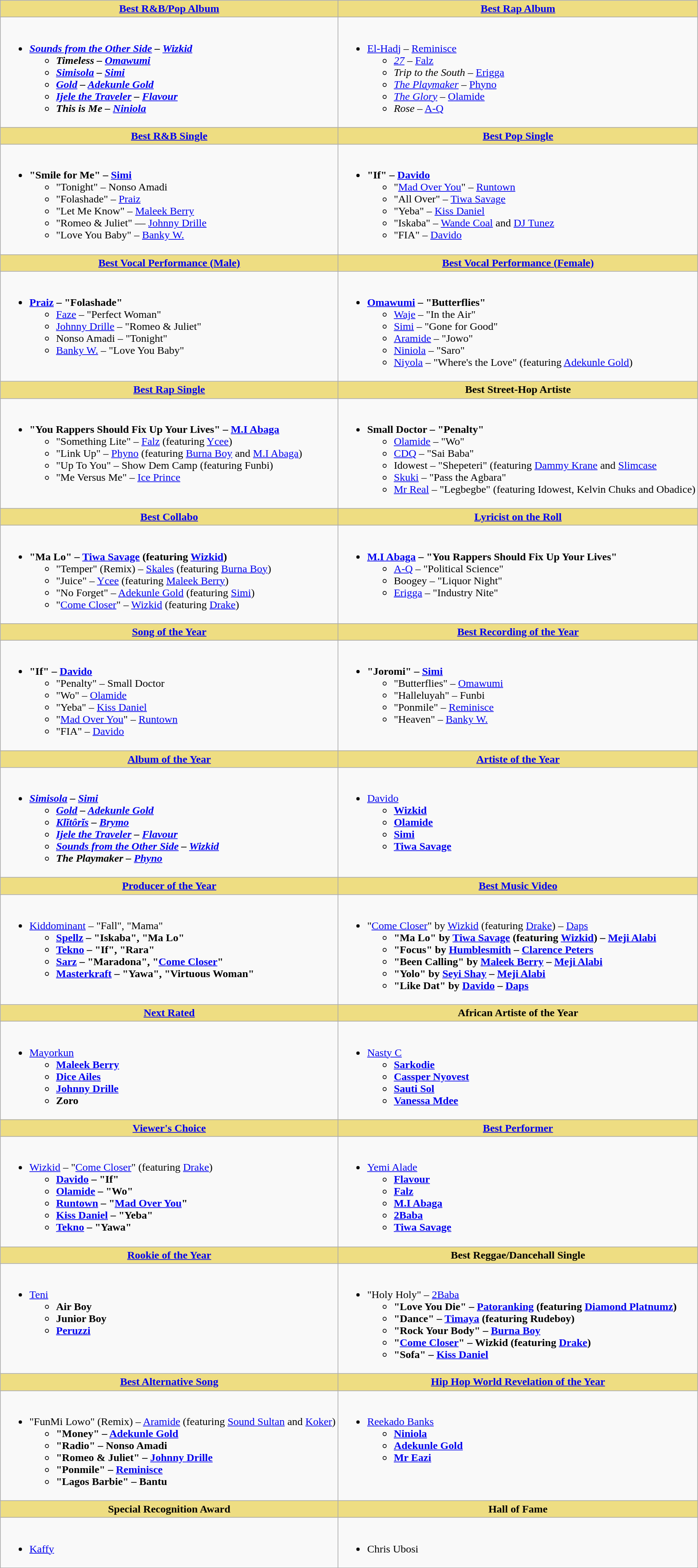<table class=wikitable style="width="150%">
<tr>
<th style="background:#EEDD82; width="50%"><a href='#'>Best R&B/Pop Album</a></th>
<th style="background:#EEDD82; width="50%"><a href='#'>Best Rap Album</a></th>
</tr>
<tr>
<td valign="top"><br><ul><li> <strong><em><a href='#'>Sounds from the Other Side</a><em> – <a href='#'>Wizkid</a><strong><ul><li></em>Timeless<em> – <a href='#'>Omawumi</a></li><li></em><a href='#'>Simisola</a><em> – <a href='#'>Simi</a></li><li></em><a href='#'>Gold</a><em> – <a href='#'>Adekunle Gold</a></li><li></em><a href='#'>Ijele the Traveler</a><em> – <a href='#'>Flavour</a></li><li></em>This is Me<em> – <a href='#'>Niniola</a></li></ul></li></ul></td>
<td valign="top"><br><ul><li> </em></strong><a href='#'>El-Hadj</a></em> – <a href='#'>Reminisce</a></strong><ul><li><em><a href='#'>27</a></em> – <a href='#'>Falz</a></li><li><em>Trip to the South</em> – <a href='#'>Erigga</a></li><li><em><a href='#'>The Playmaker</a></em> – <a href='#'>Phyno</a></li><li><em><a href='#'>The Glory</a></em> – <a href='#'>Olamide</a></li><li><em>Rose</em> – <a href='#'>A-Q</a></li></ul></li></ul></td>
</tr>
<tr>
<th style="background:#EEDD82; width="50%"><a href='#'>Best R&B Single</a></th>
<th style="background:#EEDD82; width="50%"><a href='#'>Best Pop Single</a></th>
</tr>
<tr>
<td valign="top"><br><ul><li> <strong>"Smile for Me" – <a href='#'>Simi</a></strong><ul><li>"Tonight" – Nonso Amadi</li><li>"Folashade" – <a href='#'>Praiz</a></li><li>"Let Me Know" – <a href='#'>Maleek Berry</a></li><li>"Romeo & Juliet" –– <a href='#'>Johnny Drille</a></li><li>"Love You Baby" – <a href='#'>Banky W.</a></li></ul></li></ul></td>
<td valign="top"><br><ul><li> <strong>"If" – <a href='#'>Davido</a></strong><ul><li>"<a href='#'>Mad Over You</a>" – <a href='#'>Runtown</a></li><li>"All Over" – <a href='#'>Tiwa Savage</a></li><li>"Yeba" – <a href='#'>Kiss Daniel</a></li><li>"Iskaba" – <a href='#'>Wande Coal</a> and <a href='#'>DJ Tunez</a></li><li>"FIA" – <a href='#'>Davido</a></li></ul></li></ul></td>
</tr>
<tr>
<th style="background:#EEDD82; width="50%"><a href='#'>Best Vocal Performance (Male)</a></th>
<th style="background:#EEDD82; width="50%"><a href='#'>Best Vocal Performance (Female)</a></th>
</tr>
<tr>
<td valign="top"><br><ul><li> <strong><a href='#'>Praiz</a> – "Folashade"</strong><ul><li><a href='#'>Faze</a> – "Perfect Woman"</li><li><a href='#'>Johnny Drille</a> – "Romeo & Juliet"</li><li>Nonso Amadi – "Tonight"</li><li><a href='#'>Banky W.</a> – "Love You Baby"</li></ul></li></ul></td>
<td valign="top"><br><ul><li> <strong><a href='#'>Omawumi</a> – "Butterflies"</strong><ul><li><a href='#'>Waje</a> – "In the Air"</li><li><a href='#'>Simi</a> – "Gone for Good"</li><li><a href='#'>Aramide</a> – "Jowo"</li><li><a href='#'>Niniola</a> – "Saro"</li><li><a href='#'>Niyola</a> – "Where's the Love" <span>(featuring <a href='#'>Adekunle Gold</a>)</span></li></ul></li></ul></td>
</tr>
<tr>
<th style="background:#EEDD82; width="50%"><a href='#'>Best Rap Single</a></th>
<th style="background:#EEDD82; width="50%">Best Street-Hop Artiste</th>
</tr>
<tr>
<td valign="top"><br><ul><li> <strong>"You Rappers Should Fix Up Your Lives" – <a href='#'>M.I Abaga</a></strong><ul><li>"Something Lite" – <a href='#'>Falz</a> <span>(featuring <a href='#'>Ycee</a>)</span></li><li>"Link Up" – <a href='#'>Phyno</a> <span>(featuring <a href='#'>Burna Boy</a> and <a href='#'>M.I Abaga</a>)</span></li><li>"Up To You" – Show Dem Camp <span>(featuring Funbi)</span></li><li>"Me Versus Me" – <a href='#'>Ice Prince</a></li></ul></li></ul></td>
<td valign="top"><br><ul><li> <strong>Small Doctor – "Penalty"</strong><ul><li><a href='#'>Olamide</a> – "Wo"</li><li><a href='#'>CDQ</a> – "Sai Baba"</li><li>Idowest – "Shepeteri" <span>(featuring <a href='#'>Dammy Krane</a> and <a href='#'>Slimcase</a></span></li><li><a href='#'>Skuki</a> – "Pass the Agbara"</li><li><a href='#'>Mr Real</a> – "Legbegbe" <span>(featuring Idowest, Kelvin Chuks and Obadice)</span></li></ul></li></ul></td>
</tr>
<tr>
<th style="background:#EEDD82; width="50%"><a href='#'>Best Collabo</a></th>
<th style="background:#EEDD82; width="50%"><a href='#'>Lyricist on the Roll</a></th>
</tr>
<tr>
<td valign="top"><br><ul><li> <strong>"Ma Lo" – <a href='#'>Tiwa Savage</a> <span>(featuring <a href='#'>Wizkid</a>)</span></strong><ul><li>"Temper" (Remix) – <a href='#'>Skales</a> <span>(featuring <a href='#'>Burna Boy</a>)</span></li><li>"Juice" – <a href='#'>Ycee</a> <span>(featuring <a href='#'>Maleek Berry</a>)</span></li><li>"No Forget" – <a href='#'>Adekunle Gold</a> <span>(featuring <a href='#'>Simi</a>)</span></li><li>"<a href='#'>Come Closer</a>" – <a href='#'>Wizkid</a> <span>(featuring <a href='#'>Drake</a>)</span></li></ul></li></ul></td>
<td valign="top"><br><ul><li> <strong><a href='#'>M.I Abaga</a> – "You Rappers Should Fix Up Your Lives"</strong><ul><li><a href='#'>A-Q</a> – "Political Science"</li><li>Boogey – "Liquor Night"</li><li><a href='#'>Erigga</a> – "Industry Nite"</li></ul></li></ul></td>
</tr>
<tr>
<th style="background:#EEDD82; width="50%"><a href='#'>Song of the Year</a></th>
<th style="background:#EEDD82; width="50%"><a href='#'>Best Recording of the Year</a></th>
</tr>
<tr>
<td valign="top"><br><ul><li> <strong>"If" – <a href='#'>Davido</a></strong><ul><li>"Penalty" – Small Doctor</li><li>"Wo" – <a href='#'>Olamide</a></li><li>"Yeba" – <a href='#'>Kiss Daniel</a></li><li>"<a href='#'>Mad Over You</a>" – <a href='#'>Runtown</a></li><li>"FIA" – <a href='#'>Davido</a></li></ul></li></ul></td>
<td valign="top"><br><ul><li> <strong>"Joromi" – <a href='#'>Simi</a></strong><ul><li>"Butterflies" – <a href='#'>Omawumi</a></li><li>"Halleluyah" – Funbi</li><li>"Ponmile" – <a href='#'>Reminisce</a></li><li>"Heaven" – <a href='#'>Banky W.</a></li></ul></li></ul></td>
</tr>
<tr>
<th style="background:#EEDD82; width="50%"><a href='#'>Album of the Year</a></th>
<th style="background:#EEDD82; width="50%"><a href='#'>Artiste of the Year</a></th>
</tr>
<tr>
<td valign="top"><br><ul><li> <strong><em><a href='#'>Simisola</a><em> – <a href='#'>Simi</a><strong><ul><li></em><a href='#'>Gold</a><em> – <a href='#'>Adekunle Gold</a></li><li></em><a href='#'>Klĭtôrĭs</a><em> – <a href='#'>Brymo</a></li><li></em><a href='#'>Ijele the Traveler</a><em> – <a href='#'>Flavour</a></li><li></em><a href='#'>Sounds from the Other Side</a><em> – <a href='#'>Wizkid</a></li><li></em>The Playmaker<em> – <a href='#'>Phyno</a></li></ul></li></ul></td>
<td valign="top"><br><ul><li> </strong><a href='#'>Davido</a><strong><ul><li><a href='#'>Wizkid</a></li><li><a href='#'>Olamide</a></li><li><a href='#'>Simi</a></li><li><a href='#'>Tiwa Savage</a></li></ul></li></ul></td>
</tr>
<tr>
<th style="background:#EEDD82; width="50%"><a href='#'>Producer of the Year</a></th>
<th style="background:#EEDD82; width="50%"><a href='#'>Best Music Video</a></th>
</tr>
<tr>
<td valign="top"><br><ul><li> </strong><a href='#'>Kiddominant</a> – "Fall", "Mama"<strong><ul><li><a href='#'>Spellz</a> – "Iskaba", "Ma Lo"</li><li><a href='#'>Tekno</a> – "If", "Rara"</li><li><a href='#'>Sarz</a> – "Maradona", "<a href='#'>Come Closer</a>"</li><li><a href='#'>Masterkraft</a> – "Yawa", "Virtuous Woman"</li></ul></li></ul></td>
<td valign="top"><br><ul><li> </strong>"<a href='#'>Come Closer</a>" by <a href='#'>Wizkid</a> <span>(featuring <a href='#'>Drake</a>)</span> – <a href='#'>Daps</a><strong><ul><li>"Ma Lo" by <a href='#'>Tiwa Savage</a> <span>(featuring <a href='#'>Wizkid</a>)</span> – <a href='#'>Meji Alabi</a></li><li>"Focus" by <a href='#'>Humblesmith</a> – <a href='#'>Clarence Peters</a></li><li>"Been Calling" by <a href='#'>Maleek Berry</a> – <a href='#'>Meji Alabi</a></li><li>"Yolo" by <a href='#'>Seyi Shay</a> – <a href='#'>Meji Alabi</a></li><li>"Like Dat" by <a href='#'>Davido</a> – <a href='#'>Daps</a></li></ul></li></ul></td>
</tr>
<tr>
<th style="background:#EEDD82; width="50%"><a href='#'>Next Rated</a></th>
<th style="background:#EEDD82; width="50%">African Artiste of the Year</th>
</tr>
<tr>
<td valign="top"><br><ul><li> </strong><a href='#'>Mayorkun</a><strong><ul><li><a href='#'>Maleek Berry</a></li><li><a href='#'>Dice Ailes</a></li><li><a href='#'>Johnny Drille</a></li><li>Zoro</li></ul></li></ul></td>
<td valign="top"><br><ul><li> </strong><a href='#'>Nasty C</a><strong><ul><li><a href='#'>Sarkodie</a></li><li><a href='#'>Cassper Nyovest</a></li><li><a href='#'>Sauti Sol</a></li><li><a href='#'>Vanessa Mdee</a></li></ul></li></ul></td>
</tr>
<tr>
<th style="background:#EEDD82; width="50%"><a href='#'>Viewer's Choice</a></th>
<th style="background:#EEDD82; width="50%"><a href='#'>Best Performer</a></th>
</tr>
<tr>
<td valign="top"><br><ul><li> </strong><a href='#'>Wizkid</a> – "<a href='#'>Come Closer</a>" <span>(featuring <a href='#'>Drake</a>)</span><strong><ul><li><a href='#'>Davido</a> – "If"</li><li><a href='#'>Olamide</a> – "Wo"</li><li><a href='#'>Runtown</a> – "<a href='#'>Mad Over You</a>"</li><li><a href='#'>Kiss Daniel</a> – "Yeba"</li><li><a href='#'>Tekno</a> – "Yawa"</li></ul></li></ul></td>
<td valign="top"><br><ul><li> </strong><a href='#'>Yemi Alade</a><strong><ul><li><a href='#'>Flavour</a></li><li><a href='#'>Falz</a></li><li><a href='#'>M.I Abaga</a></li><li><a href='#'>2Baba</a></li><li><a href='#'>Tiwa Savage</a></li></ul></li></ul></td>
</tr>
<tr>
<th style="background:#EEDD82; width="50%"><a href='#'>Rookie of the Year</a></th>
<th style="background:#EEDD82; width="50%">Best Reggae/Dancehall Single</th>
</tr>
<tr>
<td valign="top"><br><ul><li> </strong><a href='#'>Teni</a><strong><ul><li>Air Boy</li><li>Junior Boy</li><li><a href='#'>Peruzzi</a></li></ul></li></ul></td>
<td valign="top"><br><ul><li> </strong>"Holy Holy" – <a href='#'>2Baba</a><strong><ul><li>"Love You Die" – <a href='#'>Patoranking</a> <span>(featuring <a href='#'>Diamond Platnumz</a>)</span></li><li>"Dance" – <a href='#'>Timaya</a> <span>(featuring Rudeboy)</span></li><li>"Rock Your Body" – <a href='#'>Burna Boy</a></li><li>"<a href='#'>Come Closer</a>" – Wizkid <span>(featuring <a href='#'>Drake</a>)</span></li><li>"Sofa" – <a href='#'>Kiss Daniel</a></li></ul></li></ul></td>
</tr>
<tr>
<th style="background:#EEDD82; width="50%"><a href='#'>Best Alternative Song</a></th>
<th style="background:#EEDD82; width="50%"><a href='#'>Hip Hop World Revelation of the Year</a></th>
</tr>
<tr>
<td valign="top"><br><ul><li> </strong>"FunMi Lowo" (Remix) – <a href='#'>Aramide</a> <span>(featuring <a href='#'>Sound Sultan</a> and <a href='#'>Koker</a>)</span><strong><ul><li>"Money" – <a href='#'>Adekunle Gold</a></li><li>"Radio" – Nonso Amadi</li><li>"Romeo & Juliet" – <a href='#'>Johnny Drille</a></li><li>"Ponmile" – <a href='#'>Reminisce</a></li><li>"Lagos Barbie" – Bantu</li></ul></li></ul></td>
<td valign="top"><br><ul><li> </strong><a href='#'>Reekado Banks</a><strong><ul><li><a href='#'>Niniola</a></li><li><a href='#'>Adekunle Gold</a></li><li><a href='#'>Mr Eazi</a></li></ul></li></ul></td>
</tr>
<tr>
<th style="background:#EEDD82; width="50%">Special Recognition Award</th>
<th style="background:#EEDD82; width="50%">Hall of Fame</th>
</tr>
<tr>
<td valign="top"><br><ul><li> </strong><a href='#'>Kaffy</a><strong></li></ul></td>
<td valign="top"><br><ul><li> </strong>Chris Ubosi<strong></li></ul></td>
</tr>
</table>
